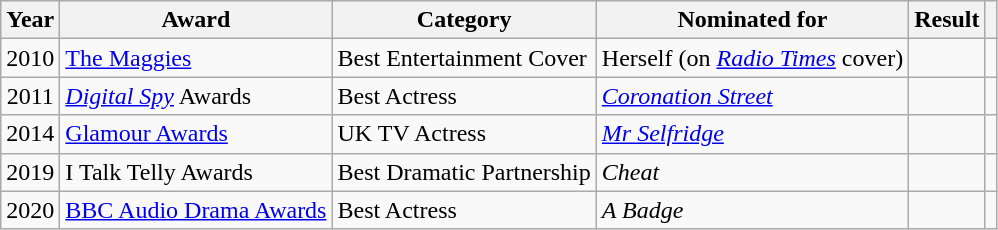<table class="wikitable plainrowheaders">
<tr>
<th scope="col">Year</th>
<th scope="col">Award</th>
<th scope="col">Category</th>
<th scope="col">Nominated for</th>
<th scope="col">Result</th>
<th scope="col"></th>
</tr>
<tr>
<td align="center">2010</td>
<td><a href='#'>The Maggies</a></td>
<td>Best Entertainment Cover</td>
<td>Herself (on <em><a href='#'>Radio Times</a></em> cover)</td>
<td></td>
<td></td>
</tr>
<tr>
<td align="center">2011</td>
<td><em><a href='#'>Digital Spy</a></em> Awards</td>
<td>Best Actress</td>
<td><em><a href='#'>Coronation Street</a></em></td>
<td></td>
<td></td>
</tr>
<tr>
<td align="center">2014</td>
<td><a href='#'>Glamour Awards</a></td>
<td>UK TV Actress</td>
<td><em><a href='#'>Mr Selfridge</a></em></td>
<td></td>
<td></td>
</tr>
<tr>
<td align="center">2019</td>
<td>I Talk Telly Awards</td>
<td>Best Dramatic Partnership </td>
<td><em>Cheat</em></td>
<td></td>
<td></td>
</tr>
<tr>
<td align="center">2020</td>
<td><a href='#'>BBC Audio Drama Awards</a></td>
<td>Best Actress</td>
<td><em>A Badge</em></td>
<td></td>
<td></td>
</tr>
</table>
